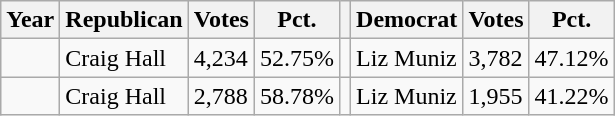<table class="wikitable">
<tr>
<th>Year</th>
<th>Republican</th>
<th>Votes</th>
<th>Pct.</th>
<th></th>
<th>Democrat</th>
<th>Votes</th>
<th>Pct.</th>
</tr>
<tr>
<td> </td>
<td>Craig Hall</td>
<td>4,234</td>
<td>52.75%</td>
<td></td>
<td>Liz Muniz</td>
<td>3,782</td>
<td>47.12%</td>
</tr>
<tr>
<td> </td>
<td>Craig Hall</td>
<td>2,788</td>
<td>58.78%</td>
<td></td>
<td>Liz Muniz</td>
<td>1,955</td>
<td>41.22%</td>
</tr>
</table>
